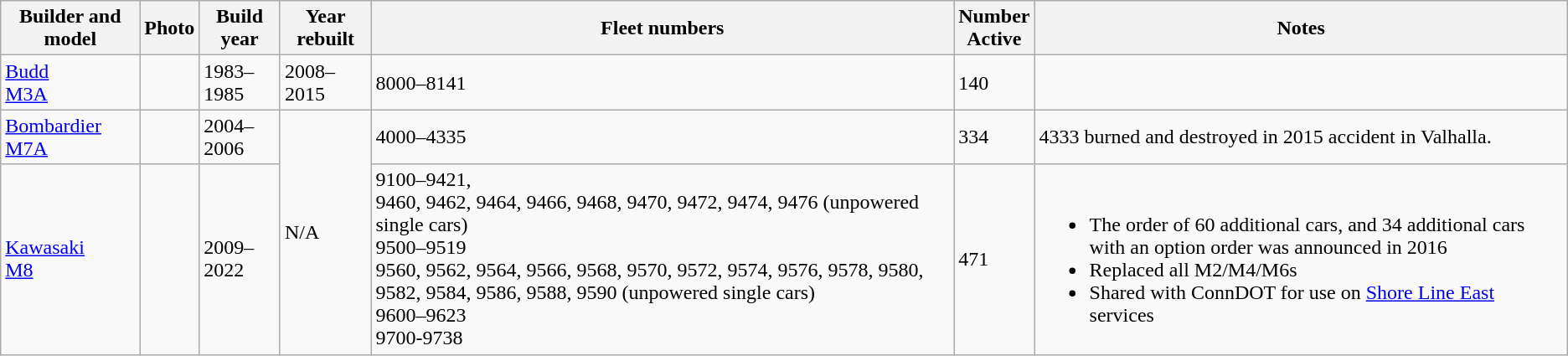<table class="wikitable sortable" |>
<tr>
<th>Builder and model</th>
<th>Photo</th>
<th>Build<br>year</th>
<th>Year rebuilt</th>
<th>Fleet numbers</th>
<th>Number<br>Active</th>
<th>Notes</th>
</tr>
<tr>
<td><a href='#'>Budd</a><br><a href='#'>M3A</a></td>
<td></td>
<td>1983–1985</td>
<td>2008–2015</td>
<td>8000–8141</td>
<td>140</td>
<td></td>
</tr>
<tr>
<td><a href='#'>Bombardier</a><br><a href='#'>M7A</a></td>
<td></td>
<td>2004–2006</td>
<td rowspan="2">N/A</td>
<td>4000–4335</td>
<td>334</td>
<td>4333 burned and destroyed in 2015 accident in Valhalla.</td>
</tr>
<tr>
<td><a href='#'>Kawasaki</a><br><a href='#'>M8</a></td>
<td></td>
<td>2009–2022</td>
<td>9100–9421,<br>9460, 9462, 9464, 9466, 9468, 9470, 9472, 9474, 9476 (unpowered single cars)<br>9500–9519<br>9560, 9562, 9564, 9566, 9568, 9570, 9572, 9574, 9576, 9578, 9580, 9582, 9584, 9586, 9588, 9590 (unpowered single cars)<br>9600–9623<br>9700-9738</td>
<td>471</td>
<td><br><ul><li>The order of 60 additional cars, and 34 additional cars with an option order was announced in 2016</li><li>Replaced all M2/M4/M6s</li><li>Shared with ConnDOT for use on <a href='#'>Shore Line East</a> services</li></ul></td>
</tr>
</table>
